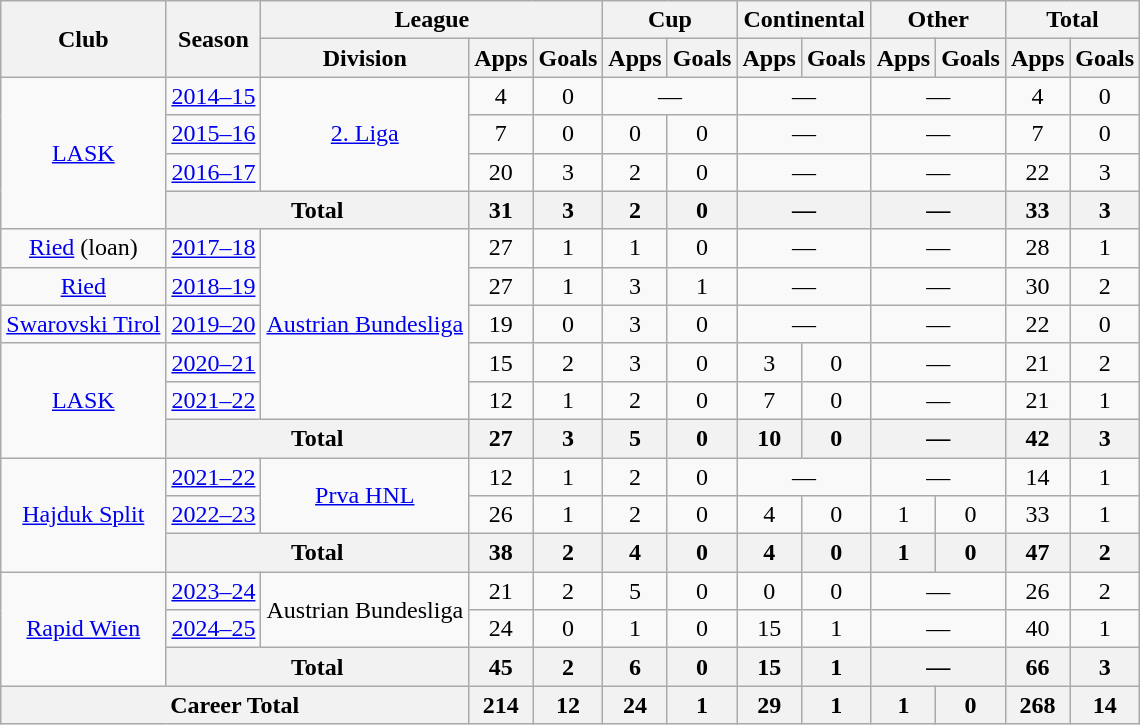<table class="wikitable" style="text-align: center;">
<tr>
<th rowspan=2>Club</th>
<th rowspan=2>Season</th>
<th colspan=3>League</th>
<th colspan=2>Cup</th>
<th colspan=2>Continental</th>
<th colspan=2>Other</th>
<th colspan=2>Total</th>
</tr>
<tr>
<th>Division</th>
<th>Apps</th>
<th>Goals</th>
<th>Apps</th>
<th>Goals</th>
<th>Apps</th>
<th>Goals</th>
<th>Apps</th>
<th>Goals</th>
<th>Apps</th>
<th>Goals</th>
</tr>
<tr>
<td rowspan="4"><a href='#'>LASK</a></td>
<td><a href='#'>2014–15</a></td>
<td rowspan="3"><a href='#'>2. Liga</a></td>
<td>4</td>
<td>0</td>
<td colspan="2">—</td>
<td colspan="2">—</td>
<td colspan="2">—</td>
<td>4</td>
<td>0</td>
</tr>
<tr>
<td><a href='#'>2015–16</a></td>
<td>7</td>
<td>0</td>
<td>0</td>
<td>0</td>
<td colspan="2">—</td>
<td colspan="2">—</td>
<td>7</td>
<td>0</td>
</tr>
<tr>
<td><a href='#'>2016–17</a></td>
<td>20</td>
<td>3</td>
<td>2</td>
<td>0</td>
<td colspan="2">—</td>
<td colspan="2">—</td>
<td>22</td>
<td>3</td>
</tr>
<tr>
<th colspan="2">Total</th>
<th>31</th>
<th>3</th>
<th>2</th>
<th>0</th>
<th colspan="2">—</th>
<th colspan="2">—</th>
<th>33</th>
<th>3</th>
</tr>
<tr>
<td><a href='#'>Ried</a> (loan)</td>
<td><a href='#'>2017–18</a></td>
<td rowspan="5"><a href='#'>Austrian Bundesliga</a></td>
<td>27</td>
<td>1</td>
<td>1</td>
<td>0</td>
<td colspan="2">—</td>
<td colspan="2">—</td>
<td>28</td>
<td>1</td>
</tr>
<tr>
<td><a href='#'>Ried</a></td>
<td><a href='#'>2018–19</a></td>
<td>27</td>
<td>1</td>
<td>3</td>
<td>1</td>
<td colspan="2">—</td>
<td colspan="2">—</td>
<td>30</td>
<td>2</td>
</tr>
<tr>
<td><a href='#'>Swarovski Tirol</a></td>
<td><a href='#'>2019–20</a></td>
<td>19</td>
<td>0</td>
<td>3</td>
<td>0</td>
<td colspan="2">—</td>
<td colspan="2">—</td>
<td>22</td>
<td>0</td>
</tr>
<tr>
<td rowspan="3"><a href='#'>LASK</a></td>
<td><a href='#'>2020–21</a></td>
<td>15</td>
<td>2</td>
<td>3</td>
<td>0</td>
<td>3</td>
<td>0</td>
<td colspan="2">—</td>
<td>21</td>
<td>2</td>
</tr>
<tr>
<td><a href='#'>2021–22</a></td>
<td>12</td>
<td>1</td>
<td>2</td>
<td>0</td>
<td>7</td>
<td>0</td>
<td colspan="2">—</td>
<td>21</td>
<td>1</td>
</tr>
<tr>
<th colspan="2">Total</th>
<th>27</th>
<th>3</th>
<th>5</th>
<th>0</th>
<th>10</th>
<th>0</th>
<th colspan="2">—</th>
<th>42</th>
<th>3</th>
</tr>
<tr>
<td rowspan="3"><a href='#'>Hajduk Split</a></td>
<td><a href='#'>2021–22</a></td>
<td rowspan="2"><a href='#'>Prva HNL</a></td>
<td>12</td>
<td>1</td>
<td>2</td>
<td>0</td>
<td colspan="2">—</td>
<td colspan="2">—</td>
<td>14</td>
<td>1</td>
</tr>
<tr>
<td><a href='#'>2022–23</a></td>
<td>26</td>
<td>1</td>
<td>2</td>
<td>0</td>
<td>4</td>
<td>0</td>
<td>1</td>
<td>0</td>
<td>33</td>
<td>1</td>
</tr>
<tr>
<th colspan="2">Total</th>
<th>38</th>
<th>2</th>
<th>4</th>
<th>0</th>
<th>4</th>
<th>0</th>
<th>1</th>
<th>0</th>
<th>47</th>
<th>2</th>
</tr>
<tr>
<td rowspan="3"><a href='#'>Rapid Wien</a></td>
<td><a href='#'>2023–24</a></td>
<td rowspan="2">Austrian Bundesliga</td>
<td>21</td>
<td>2</td>
<td>5</td>
<td>0</td>
<td>0</td>
<td>0</td>
<td colspan="2">—</td>
<td>26</td>
<td>2</td>
</tr>
<tr>
<td><a href='#'>2024–25</a></td>
<td>24</td>
<td>0</td>
<td>1</td>
<td>0</td>
<td>15</td>
<td>1</td>
<td colspan="2">—</td>
<td>40</td>
<td>1</td>
</tr>
<tr>
<th colspan="2">Total</th>
<th>45</th>
<th>2</th>
<th>6</th>
<th>0</th>
<th>15</th>
<th>1</th>
<th colspan="2">—</th>
<th>66</th>
<th>3</th>
</tr>
<tr>
<th colspan="3">Career Total</th>
<th>214</th>
<th>12</th>
<th>24</th>
<th>1</th>
<th>29</th>
<th>1</th>
<th>1</th>
<th>0</th>
<th>268</th>
<th>14</th>
</tr>
</table>
